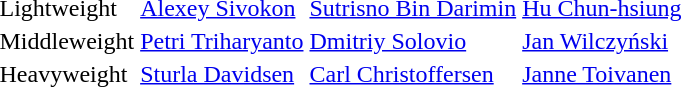<table>
<tr>
<td>Lightweight<br></td>
<td> <a href='#'>Alexey Sivokon</a></td>
<td> <a href='#'>Sutrisno Bin Darimin</a></td>
<td> <a href='#'>Hu Chun-hsiung</a></td>
</tr>
<tr>
<td>Middleweight<br></td>
<td> <a href='#'>Petri Triharyanto</a></td>
<td> <a href='#'>Dmitriy Solovio</a></td>
<td> <a href='#'>Jan Wilczyński</a></td>
</tr>
<tr>
<td>Heavyweight<br></td>
<td> <a href='#'>Sturla Davidsen</a></td>
<td> <a href='#'>Carl Christoffersen</a></td>
<td> <a href='#'>Janne Toivanen</a></td>
</tr>
<tr>
</tr>
</table>
